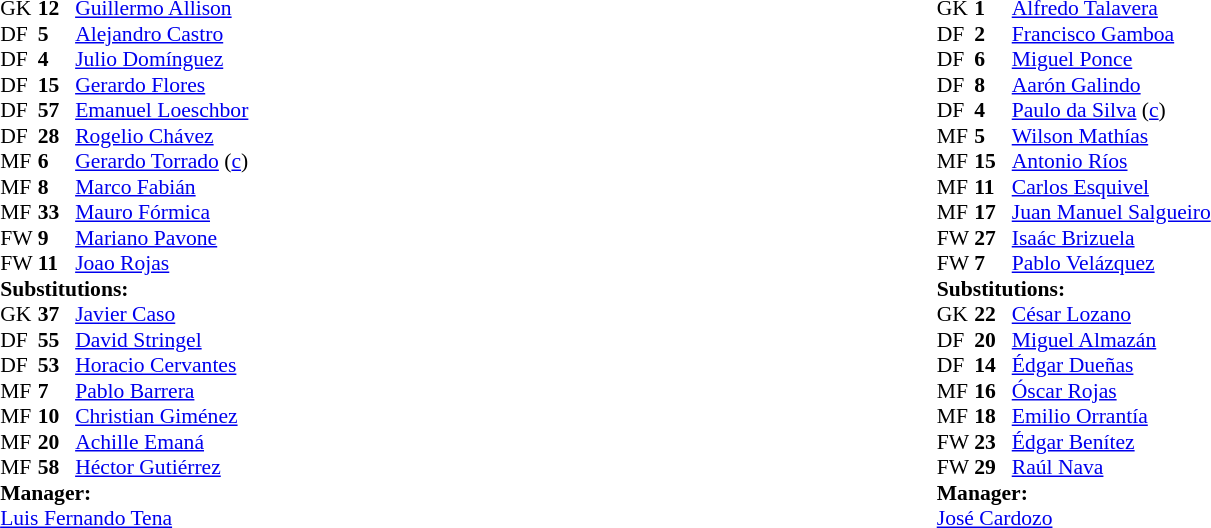<table width=100%>
<tr>
<td valign=top width=50%><br><table style="font-size:90%" cellspacing=0 cellpadding=0 align=center>
<tr>
<th width=25></th>
<th width=25></th>
</tr>
<tr>
<td>GK</td>
<td><strong>12</strong></td>
<td> <a href='#'>Guillermo Allison</a></td>
</tr>
<tr>
<td>DF</td>
<td><strong>5</strong></td>
<td> <a href='#'>Alejandro Castro</a></td>
</tr>
<tr>
<td>DF</td>
<td><strong>4</strong></td>
<td> <a href='#'>Julio Domínguez</a></td>
</tr>
<tr>
<td>DF</td>
<td><strong>15</strong></td>
<td> <a href='#'>Gerardo Flores</a></td>
</tr>
<tr>
<td>DF</td>
<td><strong>57</strong></td>
<td> <a href='#'>Emanuel Loeschbor</a></td>
</tr>
<tr>
<td>DF</td>
<td><strong>28</strong></td>
<td> <a href='#'>Rogelio Chávez</a></td>
</tr>
<tr>
<td>MF</td>
<td><strong>6</strong></td>
<td> <a href='#'>Gerardo Torrado</a> (<a href='#'>c</a>)</td>
<td></td>
</tr>
<tr>
<td>MF</td>
<td><strong>8</strong></td>
<td> <a href='#'>Marco Fabián</a></td>
</tr>
<tr>
<td>MF</td>
<td><strong>33</strong></td>
<td> <a href='#'>Mauro Fórmica</a></td>
<td></td>
<td></td>
</tr>
<tr>
<td>FW</td>
<td><strong>9</strong></td>
<td> <a href='#'>Mariano Pavone</a></td>
<td></td>
<td></td>
</tr>
<tr>
<td>FW</td>
<td><strong>11</strong></td>
<td> <a href='#'>Joao Rojas</a></td>
<td></td>
<td></td>
</tr>
<tr>
<td colspan=3><strong>Substitutions:</strong></td>
</tr>
<tr>
<td>GK</td>
<td><strong>37</strong></td>
<td> <a href='#'>Javier Caso</a></td>
</tr>
<tr>
<td>DF</td>
<td><strong>55</strong></td>
<td> <a href='#'>David Stringel</a></td>
</tr>
<tr>
<td>DF</td>
<td><strong>53</strong></td>
<td> <a href='#'>Horacio Cervantes</a></td>
</tr>
<tr>
<td>MF</td>
<td><strong>7</strong></td>
<td> <a href='#'>Pablo Barrera</a></td>
<td></td>
<td></td>
</tr>
<tr>
<td>MF</td>
<td><strong>10</strong></td>
<td> <a href='#'>Christian Giménez</a></td>
<td></td>
<td></td>
</tr>
<tr>
<td>MF</td>
<td><strong>20</strong></td>
<td> <a href='#'>Achille Emaná</a></td>
<td></td>
<td></td>
</tr>
<tr>
<td>MF</td>
<td><strong>58</strong></td>
<td> <a href='#'>Héctor Gutiérrez</a></td>
</tr>
<tr>
<td colspan=3><strong>Manager:</strong></td>
</tr>
<tr>
<td colspan=4> <a href='#'>Luis Fernando Tena</a></td>
</tr>
</table>
</td>
<td valign=top></td>
<td valign=top width=50%><br><table style="font-size:90%" cellspacing=0 cellpadding=0 align=center>
<tr>
<th width=25></th>
<th width=25></th>
</tr>
<tr>
<td>GK</td>
<td><strong>1</strong></td>
<td> <a href='#'>Alfredo Talavera</a></td>
</tr>
<tr>
<td>DF</td>
<td><strong>2</strong></td>
<td> <a href='#'>Francisco Gamboa</a></td>
</tr>
<tr>
<td>DF</td>
<td><strong>6</strong></td>
<td> <a href='#'>Miguel Ponce</a></td>
<td></td>
</tr>
<tr>
<td>DF</td>
<td><strong>8</strong></td>
<td> <a href='#'>Aarón Galindo</a></td>
</tr>
<tr>
<td>DF</td>
<td><strong>4</strong></td>
<td> <a href='#'>Paulo da Silva</a> (<a href='#'>c</a>)</td>
</tr>
<tr>
<td>MF</td>
<td><strong>5</strong></td>
<td> <a href='#'>Wilson Mathías</a></td>
</tr>
<tr>
<td>MF</td>
<td><strong>15</strong></td>
<td> <a href='#'>Antonio Ríos</a></td>
<td></td>
</tr>
<tr>
<td>MF</td>
<td><strong>11</strong></td>
<td> <a href='#'>Carlos Esquivel</a></td>
<td></td>
<td></td>
</tr>
<tr>
<td>MF</td>
<td><strong>17</strong></td>
<td> <a href='#'>Juan Manuel Salgueiro</a></td>
<td></td>
<td></td>
</tr>
<tr>
<td>FW</td>
<td><strong>27</strong></td>
<td> <a href='#'>Isaác Brizuela</a></td>
<td></td>
<td></td>
</tr>
<tr>
<td>FW</td>
<td><strong>7</strong></td>
<td> <a href='#'>Pablo Velázquez</a></td>
<td></td>
</tr>
<tr>
<td colspan=3><strong>Substitutions:</strong></td>
</tr>
<tr>
<td>GK</td>
<td><strong>22</strong></td>
<td> <a href='#'>César Lozano</a></td>
</tr>
<tr>
<td>DF</td>
<td><strong>20</strong></td>
<td> <a href='#'>Miguel Almazán</a></td>
</tr>
<tr>
<td>DF</td>
<td><strong>14</strong></td>
<td> <a href='#'>Édgar Dueñas</a></td>
</tr>
<tr>
<td>MF</td>
<td><strong>16</strong></td>
<td> <a href='#'>Óscar Rojas</a></td>
<td></td>
<td></td>
</tr>
<tr>
<td>MF</td>
<td><strong>18</strong></td>
<td> <a href='#'>Emilio Orrantía</a></td>
</tr>
<tr>
<td>FW</td>
<td><strong>23</strong></td>
<td> <a href='#'>Édgar Benítez</a></td>
<td></td>
<td></td>
</tr>
<tr>
<td>FW</td>
<td><strong>29</strong></td>
<td> <a href='#'>Raúl Nava</a></td>
<td></td>
<td></td>
</tr>
<tr>
<td colspan=3><strong>Manager:</strong></td>
</tr>
<tr>
<td colspan=4> <a href='#'>José Cardozo</a></td>
</tr>
</table>
</td>
</tr>
</table>
